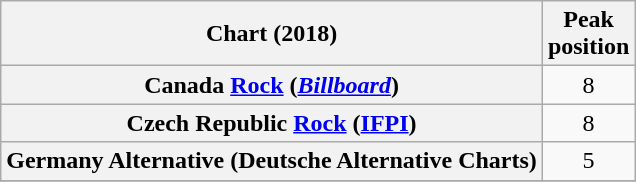<table class="wikitable sortable plainrowheaders" style="text-align:center">
<tr>
<th>Chart (2018)</th>
<th>Peak<br>position</th>
</tr>
<tr>
<th scope="row">Canada <a href='#'>Rock</a> (<em><a href='#'>Billboard</a></em>)</th>
<td>8</td>
</tr>
<tr>
<th scope="row">Czech Republic <a href='#'>Rock</a> (<a href='#'>IFPI</a>)</th>
<td>8</td>
</tr>
<tr>
<th scope="row">Germany Alternative (Deutsche Alternative Charts)</th>
<td>5</td>
</tr>
<tr>
</tr>
<tr>
</tr>
</table>
